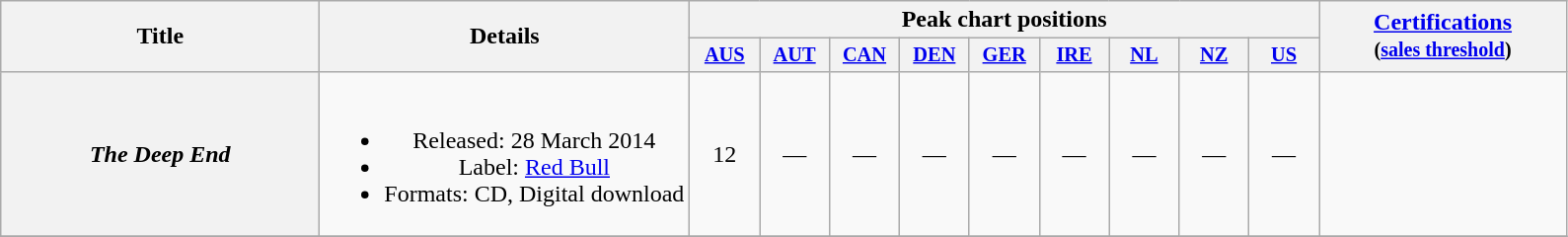<table class="wikitable plainrowheaders" style="text-align:center;">
<tr>
<th scope="col" rowspan="2" style="width:13em;">Title</th>
<th scope="col" rowspan="2">Details</th>
<th scope="col" colspan="9">Peak chart positions</th>
<th rowspan="2" style="width:10em;"><a href='#'>Certifications</a><br><small>(<a href='#'>sales threshold</a>)</small></th>
</tr>
<tr>
<th scope="col" style="width:3em;font-size:85%;"><a href='#'>AUS</a><br></th>
<th scope="col" style="width:3em;font-size:85%;"><a href='#'>AUT</a><br></th>
<th scope="col" style="width:3em;font-size:85%;"><a href='#'>CAN</a><br></th>
<th scope="col" style="width:3em;font-size:85%;"><a href='#'>DEN</a></th>
<th scope="col" style="width:3em;font-size:85%;"><a href='#'>GER</a><br></th>
<th scope="col" style="width:3em;font-size:85%;"><a href='#'>IRE</a><br></th>
<th scope="col" style="width:3em;font-size:85%;"><a href='#'>NL</a><br></th>
<th scope="col" style="width:3em;font-size:85%;"><a href='#'>NZ</a></th>
<th scope="col" style="width:3em;font-size:85%;"><a href='#'>US</a><br></th>
</tr>
<tr>
<th scope="row"><em>The Deep End</em></th>
<td><br><ul><li>Released: 28 March 2014</li><li>Label: <a href='#'>Red Bull</a></li><li>Formats: CD, Digital download</li></ul></td>
<td>12</td>
<td>—</td>
<td>—</td>
<td>—</td>
<td>—</td>
<td>—</td>
<td>—</td>
<td>—</td>
<td>—</td>
<td></td>
</tr>
<tr>
</tr>
</table>
